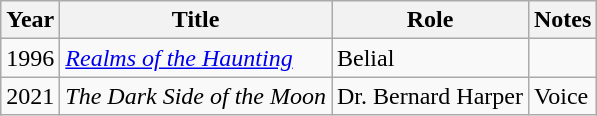<table class="wikitable sortable">
<tr>
<th>Year</th>
<th>Title</th>
<th>Role</th>
<th class="unsortable">Notes</th>
</tr>
<tr>
<td>1996</td>
<td><em><a href='#'>Realms of the Haunting</a></em></td>
<td>Belial</td>
<td></td>
</tr>
<tr>
<td>2021</td>
<td><em>The Dark Side of the Moon</em></td>
<td>Dr. Bernard Harper</td>
<td>Voice</td>
</tr>
</table>
